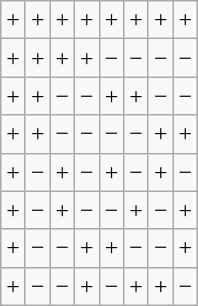<table class="wikitable">
<tr>
<td>+</td>
<td>+</td>
<td>+</td>
<td>+</td>
<td>+</td>
<td>+</td>
<td>+</td>
<td>+</td>
</tr>
<tr>
<td>+</td>
<td>+</td>
<td>+</td>
<td>+</td>
<td>−</td>
<td>−</td>
<td>−</td>
<td>−</td>
</tr>
<tr>
<td>+</td>
<td>+</td>
<td>−</td>
<td>−</td>
<td>+</td>
<td>+</td>
<td>−</td>
<td>−</td>
</tr>
<tr>
<td>+</td>
<td>+</td>
<td>−</td>
<td>−</td>
<td>−</td>
<td>−</td>
<td>+</td>
<td>+</td>
</tr>
<tr>
<td>+</td>
<td>−</td>
<td>+</td>
<td>−</td>
<td>+</td>
<td>−</td>
<td>+</td>
<td>−</td>
</tr>
<tr>
<td>+</td>
<td>−</td>
<td>+</td>
<td>−</td>
<td>−</td>
<td>+</td>
<td>−</td>
<td>+</td>
</tr>
<tr>
<td>+</td>
<td>−</td>
<td>−</td>
<td>+</td>
<td>+</td>
<td>−</td>
<td>−</td>
<td>+</td>
</tr>
<tr>
<td>+</td>
<td>−</td>
<td>−</td>
<td>+</td>
<td>−</td>
<td>+</td>
<td>+</td>
<td>−</td>
</tr>
</table>
